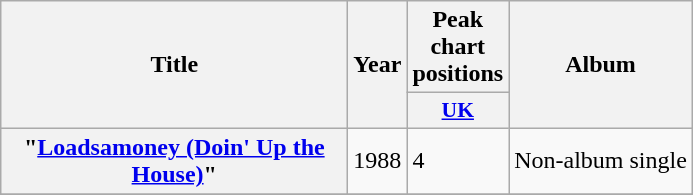<table class="wikitable plainrowheaders">
<tr>
<th scope="col" rowspan="2" style="width:14em;">Title</th>
<th scope="col" rowspan="2">Year</th>
<th scope="col" colspan="1">Peak chart positions</th>
<th scope="col" rowspan="2">Album</th>
</tr>
<tr>
<th scope="col" style="width:3em;font-size:90%;"><a href='#'>UK</a><br></th>
</tr>
<tr>
<th scope="row">"<a href='#'>Loadsamoney (Doin' Up the House)</a>"</th>
<td>1988</td>
<td>4</td>
<td>Non-album single</td>
</tr>
<tr>
</tr>
</table>
